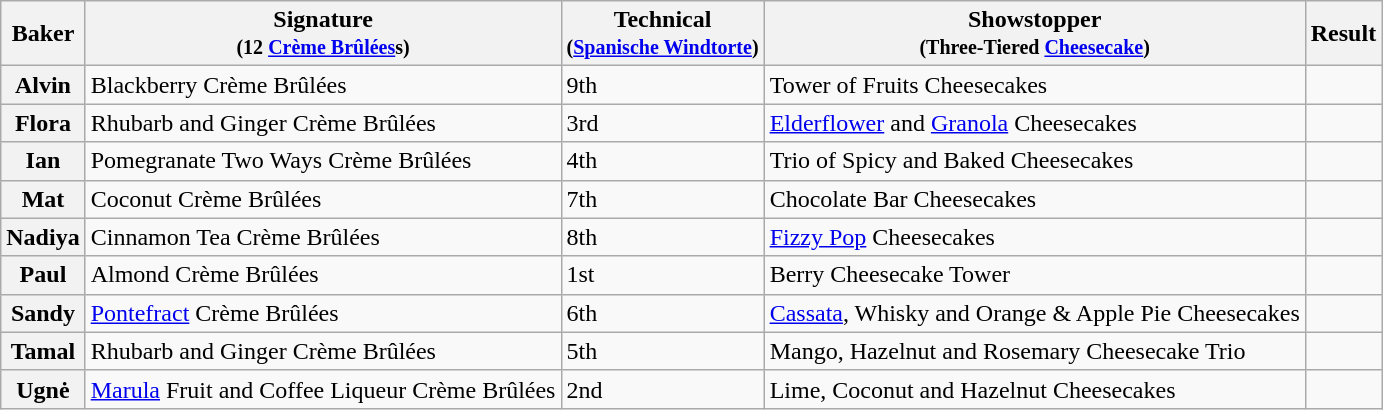<table class="wikitable sortable col3center sticky-header">
<tr>
<th scope="col">Baker</th>
<th scope="col" class="unsortable">Signature<br><small>(12 <a href='#'>Crème Brûlées</a>s)</small></th>
<th scope="col">Technical<br><small>(<a href='#'>Spanische Windtorte</a>)</small></th>
<th scope="col" class="unsortable">Showstopper<br><small>(Three-Tiered <a href='#'>Cheesecake</a>)</small></th>
<th scope="col">Result</th>
</tr>
<tr>
<th scope="row">Alvin</th>
<td>Blackberry Crème Brûlées</td>
<td>9th</td>
<td>Tower of Fruits Cheesecakes</td>
<td></td>
</tr>
<tr>
<th scope="row">Flora</th>
<td>Rhubarb and Ginger Crème Brûlées</td>
<td>3rd</td>
<td><a href='#'>Elderflower</a> and <a href='#'>Granola</a> Cheesecakes</td>
<td></td>
</tr>
<tr>
<th scope="row">Ian</th>
<td>Pomegranate Two Ways Crème Brûlées</td>
<td>4th</td>
<td>Trio of Spicy and  Baked Cheesecakes</td>
<td></td>
</tr>
<tr>
<th scope="row">Mat</th>
<td>Coconut Crème Brûlées</td>
<td>7th</td>
<td>Chocolate Bar Cheesecakes</td>
<td></td>
</tr>
<tr>
<th scope="row">Nadiya</th>
<td>Cinnamon Tea Crème Brûlées</td>
<td>8th</td>
<td><a href='#'>Fizzy Pop</a> Cheesecakes</td>
<td></td>
</tr>
<tr>
<th scope="row">Paul</th>
<td>Almond Crème Brûlées</td>
<td>1st</td>
<td>Berry Cheesecake Tower</td>
<td></td>
</tr>
<tr>
<th scope="row">Sandy</th>
<td><a href='#'>Pontefract</a> Crème Brûlées</td>
<td>6th</td>
<td><a href='#'>Cassata</a>, Whisky and Orange & Apple Pie Cheesecakes</td>
<td></td>
</tr>
<tr>
<th scope="row">Tamal</th>
<td>Rhubarb and Ginger Crème Brûlées</td>
<td>5th</td>
<td>Mango, Hazelnut and Rosemary Cheesecake Trio</td>
<td></td>
</tr>
<tr>
<th scope="row">Ugnė</th>
<td><a href='#'>Marula</a> Fruit and Coffee Liqueur Crème Brûlées</td>
<td>2nd</td>
<td>Lime, Coconut and Hazelnut Cheesecakes</td>
<td></td>
</tr>
</table>
